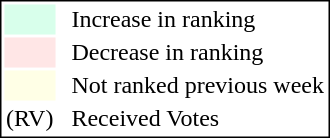<table style="border:1px solid black;">
<tr>
<td style="background:#D8FFEB; width:20px;"></td>
<td> </td>
<td>Increase in ranking</td>
</tr>
<tr>
<td style="background:#FFE6E6; width:20px;"></td>
<td> </td>
<td>Decrease in ranking</td>
</tr>
<tr>
<td style="background:#FFFFE6; width:20px;"></td>
<td> </td>
<td>Not ranked previous week</td>
</tr>
<tr>
<td>(RV)</td>
<td> </td>
<td>Received Votes</td>
</tr>
</table>
